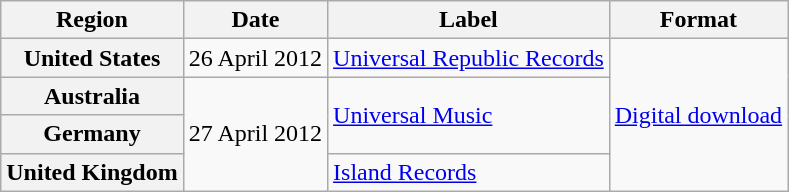<table class="wikitable plainrowheaders">
<tr>
<th scope="col">Region</th>
<th scope="col">Date</th>
<th scope="col">Label</th>
<th scope="col">Format</th>
</tr>
<tr>
<th scope="row">United States</th>
<td>26 April 2012</td>
<td><a href='#'>Universal Republic Records</a></td>
<td rowspan="4"><a href='#'>Digital download</a></td>
</tr>
<tr>
<th scope="row">Australia</th>
<td rowspan="3">27 April 2012</td>
<td rowspan="2"><a href='#'>Universal Music</a></td>
</tr>
<tr>
<th scope="row">Germany</th>
</tr>
<tr>
<th scope="row">United Kingdom</th>
<td><a href='#'>Island Records</a></td>
</tr>
</table>
